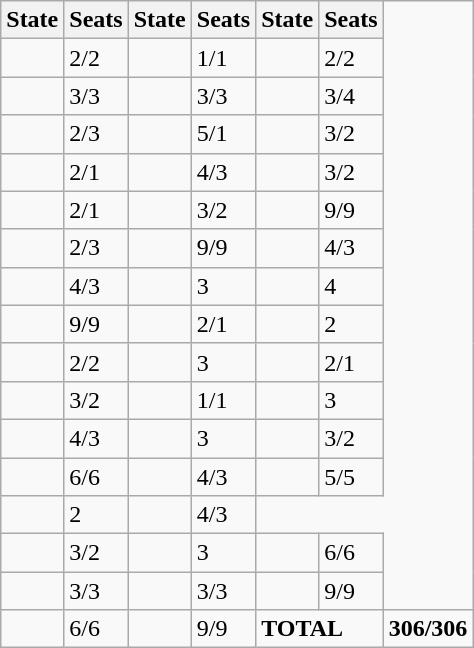<table class="wikitable" border="1">
<tr>
<th>State</th>
<th>Seats</th>
<th>State</th>
<th>Seats</th>
<th>State</th>
<th>Seats</th>
</tr>
<tr>
<td></td>
<td>2/2</td>
<td></td>
<td>1/1</td>
<td></td>
<td>2/2</td>
</tr>
<tr>
<td></td>
<td>3/3</td>
<td></td>
<td>3/3</td>
<td></td>
<td>3/4</td>
</tr>
<tr>
<td></td>
<td>2/3</td>
<td></td>
<td>5/1</td>
<td></td>
<td>3/2</td>
</tr>
<tr>
<td></td>
<td>2/1</td>
<td></td>
<td>4/3</td>
<td></td>
<td>3/2</td>
</tr>
<tr>
<td></td>
<td>2/1</td>
<td></td>
<td>3/2</td>
<td></td>
<td>9/9</td>
</tr>
<tr>
<td></td>
<td>2/3</td>
<td></td>
<td>9/9</td>
<td></td>
<td>4/3</td>
</tr>
<tr>
<td></td>
<td>4/3</td>
<td></td>
<td>3</td>
<td></td>
<td>4</td>
</tr>
<tr>
<td></td>
<td>9/9</td>
<td></td>
<td>2/1</td>
<td></td>
<td>2</td>
</tr>
<tr>
<td></td>
<td>2/2</td>
<td></td>
<td>3</td>
<td></td>
<td>2/1</td>
</tr>
<tr>
<td></td>
<td>3/2</td>
<td></td>
<td>1/1</td>
<td></td>
<td>3</td>
</tr>
<tr>
<td></td>
<td>4/3</td>
<td></td>
<td>3</td>
<td></td>
<td>3/2</td>
</tr>
<tr>
<td></td>
<td>6/6</td>
<td></td>
<td>4/3</td>
<td></td>
<td>5/5</td>
</tr>
<tr>
<td></td>
<td>2</td>
<td></td>
<td>4/3</td>
</tr>
<tr>
<td></td>
<td>3/2</td>
<td></td>
<td>3</td>
<td></td>
<td>6/6</td>
</tr>
<tr>
<td></td>
<td>3/3</td>
<td></td>
<td>3/3</td>
<td></td>
<td>9/9</td>
</tr>
<tr>
<td></td>
<td>6/6</td>
<td></td>
<td>9/9</td>
<td colspan="3"><strong>TOTAL</strong></td>
<td><strong>306/306</strong></td>
</tr>
</table>
